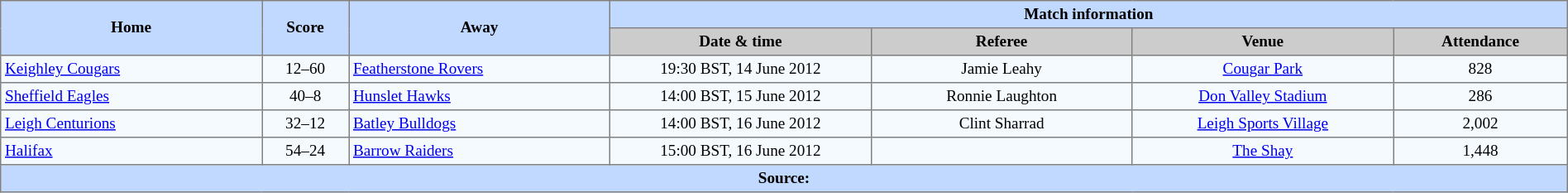<table border=1 style="border-collapse:collapse; font-size:80%; text-align:center;" cellpadding=3 cellspacing=0 width=100%>
<tr bgcolor=#C1D8FF>
<th rowspan=2 width=15%>Home</th>
<th rowspan=2 width=5%>Score</th>
<th rowspan=2 width=15%>Away</th>
<th colspan=4>Match information</th>
</tr>
<tr bgcolor=#CCCCCC>
<th width=15%>Date & time</th>
<th width=15%>Referee</th>
<th width=15%>Venue</th>
<th width=10%>Attendance</th>
</tr>
<tr bgcolor=#F5FAFF>
<td align=left> <a href='#'>Keighley Cougars</a></td>
<td>12–60</td>
<td align=left> <a href='#'>Featherstone Rovers</a></td>
<td>19:30 BST, 14 June 2012</td>
<td>Jamie Leahy</td>
<td><a href='#'>Cougar Park</a></td>
<td>828</td>
</tr>
<tr bgcolor=#F5FAFF>
<td align=left> <a href='#'>Sheffield Eagles</a></td>
<td>40–8</td>
<td align=left> <a href='#'>Hunslet Hawks</a></td>
<td>14:00 BST, 15 June 2012</td>
<td>Ronnie Laughton</td>
<td><a href='#'>Don Valley Stadium</a></td>
<td>286</td>
</tr>
<tr bgcolor=#F5FAFF>
<td align=left> <a href='#'>Leigh Centurions</a></td>
<td>32–12</td>
<td align=left> <a href='#'>Batley Bulldogs</a></td>
<td>14:00 BST, 16 June 2012</td>
<td>Clint Sharrad</td>
<td><a href='#'>Leigh Sports Village</a></td>
<td>2,002</td>
</tr>
<tr bgcolor=#F5FAFF>
<td align=left> <a href='#'>Halifax</a></td>
<td>54–24</td>
<td align=left> <a href='#'>Barrow Raiders</a></td>
<td>15:00 BST, 16 June 2012</td>
<td></td>
<td><a href='#'>The Shay</a></td>
<td>1,448</td>
</tr>
<tr bgcolor=#C1D8FF>
<th colspan=12>Source:</th>
</tr>
</table>
